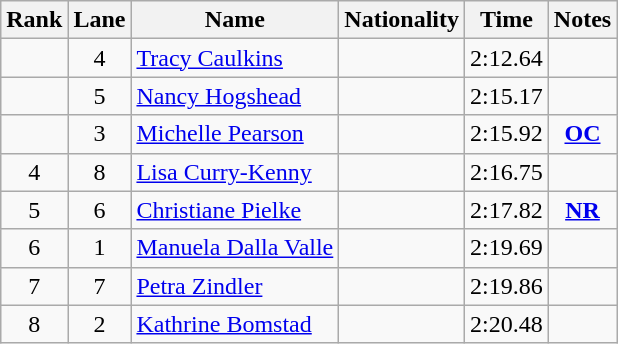<table class="wikitable sortable" style="text-align:center">
<tr>
<th>Rank</th>
<th>Lane</th>
<th>Name</th>
<th>Nationality</th>
<th>Time</th>
<th>Notes</th>
</tr>
<tr>
<td></td>
<td>4</td>
<td align=left><a href='#'>Tracy Caulkins</a></td>
<td align=left></td>
<td>2:12.64</td>
<td></td>
</tr>
<tr>
<td></td>
<td>5</td>
<td align=left><a href='#'>Nancy Hogshead</a></td>
<td align=left></td>
<td>2:15.17</td>
<td></td>
</tr>
<tr>
<td></td>
<td>3</td>
<td align=left><a href='#'>Michelle Pearson</a></td>
<td align=left></td>
<td>2:15.92</td>
<td><strong><a href='#'>OC</a></strong></td>
</tr>
<tr>
<td>4</td>
<td>8</td>
<td align=left><a href='#'>Lisa Curry-Kenny</a></td>
<td align=left></td>
<td>2:16.75</td>
<td></td>
</tr>
<tr>
<td>5</td>
<td>6</td>
<td align=left><a href='#'>Christiane Pielke</a></td>
<td align=left></td>
<td>2:17.82</td>
<td><strong><a href='#'>NR</a></strong></td>
</tr>
<tr>
<td>6</td>
<td>1</td>
<td align=left><a href='#'>Manuela Dalla Valle</a></td>
<td align=left></td>
<td>2:19.69</td>
<td></td>
</tr>
<tr>
<td>7</td>
<td>7</td>
<td align=left><a href='#'>Petra Zindler</a></td>
<td align=left></td>
<td>2:19.86</td>
<td></td>
</tr>
<tr>
<td>8</td>
<td>2</td>
<td align=left><a href='#'>Kathrine Bomstad</a></td>
<td align=left></td>
<td>2:20.48</td>
<td></td>
</tr>
</table>
